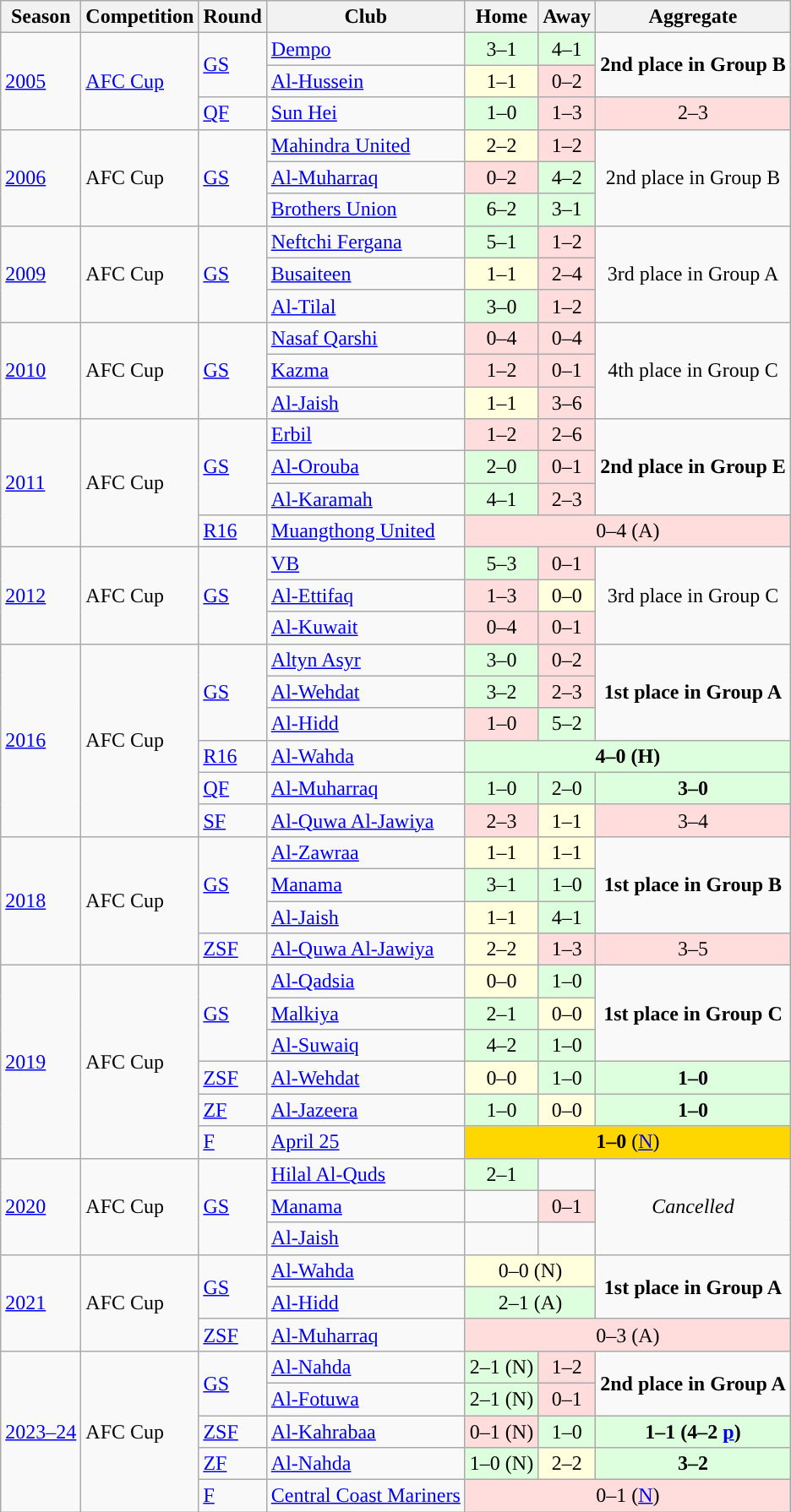<table class="wikitable" style="text-align:left">
<tr>
<th>Season</th>
<th>Competition</th>
<th>Round</th>
<th>Club</th>
<th>Home</th>
<th>Away</th>
<th>Aggregate</th>
</tr>
<tr>
<td rowspan="3"><a href='#'>2005</a></td>
<td rowspan="3"><a href='#'>AFC Cup</a></td>
<td rowspan="2"><a href='#'>GS</a></td>
<td> <a href='#'>Dempo</a></td>
<td bgcolor="#ddffdd" style="text-align:center;">3–1</td>
<td bgcolor="#ddffdd" style="text-align:center;">4–1</td>
<td rowspan="2" style="text-align:center;"><strong>2nd place in Group B</strong></td>
</tr>
<tr>
<td> <a href='#'>Al-Hussein</a></td>
<td bgcolor="#ffffdd" style="text-align:center;">1–1</td>
<td bgcolor="#ffdddd" style="text-align:center;">0–2</td>
</tr>
<tr>
<td><a href='#'>QF</a></td>
<td> <a href='#'>Sun Hei</a></td>
<td bgcolor="#ddffdd" style="text-align:center;">1–0</td>
<td bgcolor="#ffdddd" style="text-align:center;">1–3</td>
<td bgcolor="#ffdddd" style="text-align:center;">2–3</td>
</tr>
<tr>
<td rowspan="3"><a href='#'>2006</a></td>
<td rowspan="3">AFC Cup</td>
<td rowspan="3"><a href='#'>GS</a></td>
<td> <a href='#'>Mahindra United</a></td>
<td bgcolor="#ffffdd" style="text-align:center;">2–2</td>
<td bgcolor="#ffdddd" style="text-align:center;">1–2</td>
<td rowspan="3" style="text-align:center;">2nd place in Group B</td>
</tr>
<tr>
<td> <a href='#'>Al-Muharraq</a></td>
<td bgcolor="#ffdddd" style="text-align:center;">0–2</td>
<td bgcolor="#ddffdd" style="text-align:center;">4–2</td>
</tr>
<tr>
<td> <a href='#'>Brothers Union</a></td>
<td bgcolor="#ddffdd" style="text-align:center;">6–2</td>
<td bgcolor="#ddffdd" style="text-align:center;">3–1</td>
</tr>
<tr>
<td rowspan="3"><a href='#'>2009</a></td>
<td rowspan="3">AFC Cup</td>
<td rowspan="3"><a href='#'>GS</a></td>
<td> <a href='#'>Neftchi Fergana</a></td>
<td bgcolor="#ddffdd" style="text-align:center;">5–1</td>
<td bgcolor="#ffdddd" style="text-align:center;">1–2</td>
<td rowspan="3" style="text-align:center;">3rd place in Group A</td>
</tr>
<tr>
<td> <a href='#'>Busaiteen</a></td>
<td bgcolor="#ffffdd" style="text-align:center;">1–1</td>
<td bgcolor="#ffdddd" style="text-align:center;">2–4</td>
</tr>
<tr>
<td> <a href='#'>Al-Tilal</a></td>
<td bgcolor="#ddffdd" style="text-align:center;">3–0</td>
<td bgcolor="#ffdddd" style="text-align:center;">1–2</td>
</tr>
<tr>
<td rowspan="3"><a href='#'>2010</a></td>
<td rowspan="3">AFC Cup</td>
<td rowspan="3"><a href='#'>GS</a></td>
<td> <a href='#'>Nasaf Qarshi</a></td>
<td bgcolor="#ffdddd" style="text-align:center;">0–4</td>
<td bgcolor="#ffdddd" style="text-align:center;">0–4</td>
<td rowspan="3" style="text-align:center;">4th place in Group C</td>
</tr>
<tr>
<td> <a href='#'>Kazma</a></td>
<td bgcolor="#ffdddd" style="text-align:center;">1–2</td>
<td bgcolor="#ffdddd" style="text-align:center;">0–1</td>
</tr>
<tr>
<td> <a href='#'>Al-Jaish</a></td>
<td bgcolor="#ffffdd" style="text-align:center;">1–1</td>
<td bgcolor="#ffdddd" style="text-align:center;">3–6</td>
</tr>
<tr>
<td rowspan="4"><a href='#'>2011</a></td>
<td rowspan="4">AFC Cup</td>
<td rowspan="3"><a href='#'>GS</a></td>
<td> <a href='#'>Erbil</a></td>
<td bgcolor="#ffdddd" style="text-align:center;">1–2</td>
<td bgcolor="#ffdddd" style="text-align:center;">2–6</td>
<td rowspan="3" style="text-align:center;"><strong>2nd place in Group E</strong></td>
</tr>
<tr>
<td> <a href='#'>Al-Orouba</a></td>
<td bgcolor="#ddffdd" style="text-align:center;">2–0</td>
<td bgcolor="#ffdddd" style="text-align:center;">0–1</td>
</tr>
<tr>
<td> <a href='#'>Al-Karamah</a></td>
<td bgcolor="#ddffdd" style="text-align:center;">4–1</td>
<td bgcolor="#ffdddd" style="text-align:center;">2–3</td>
</tr>
<tr>
<td><a href='#'>R16</a></td>
<td> <a href='#'>Muangthong United</a></td>
<td colspan="3" bgcolor="#ffdddd" style="text-align:center;">0–4 (A)</td>
</tr>
<tr>
<td rowspan="3"><a href='#'>2012</a></td>
<td rowspan="3">AFC Cup</td>
<td rowspan="3"><a href='#'>GS</a></td>
<td> <a href='#'>VB</a></td>
<td bgcolor="#ddffdd" style="text-align:center;">5–3</td>
<td bgcolor="#ffdddd" style="text-align:center;">0–1</td>
<td rowspan="3" style="text-align:center;">3rd place in Group C</td>
</tr>
<tr>
<td> <a href='#'>Al-Ettifaq</a></td>
<td bgcolor="#ffdddd" style="text-align:center;">1–3</td>
<td bgcolor="#ffffdd" style="text-align:center;">0–0</td>
</tr>
<tr>
<td> <a href='#'>Al-Kuwait</a></td>
<td bgcolor="#ffdddd" style="text-align:center;">0–4</td>
<td bgcolor="#ffdddd" style="text-align:center;">0–1</td>
</tr>
<tr>
<td rowspan="6"><a href='#'>2016</a></td>
<td rowspan="6">AFC Cup</td>
<td rowspan="3"><a href='#'>GS</a></td>
<td> <a href='#'>Altyn Asyr</a></td>
<td bgcolor="#ddffdd" style="text-align:center;">3–0</td>
<td bgcolor="#ffdddd" style="text-align:center;">0–2</td>
<td rowspan="3" style="text-align:center;"><strong>1st place in Group A</strong></td>
</tr>
<tr>
<td> <a href='#'>Al-Wehdat</a></td>
<td bgcolor="#ddffdd" style="text-align:center;">3–2</td>
<td bgcolor="#ffdddd" style="text-align:center;">2–3</td>
</tr>
<tr>
<td> <a href='#'>Al-Hidd</a></td>
<td bgcolor="#ffdddd" style="text-align:center;">1–0</td>
<td bgcolor="#ddffdd" style="text-align:center;">5–2</td>
</tr>
<tr>
<td><a href='#'>R16</a></td>
<td> <a href='#'>Al-Wahda</a></td>
<td colspan="3" bgcolor="#ddffdd" style="text-align:center;"><strong>4–0 (H)</strong></td>
</tr>
<tr>
<td><a href='#'>QF</a></td>
<td> <a href='#'>Al-Muharraq</a></td>
<td bgcolor="#ddffdd" style="text-align:center;">1–0</td>
<td bgcolor="#ddffdd" style="text-align:center;">2–0</td>
<td bgcolor="#ddffdd" style="text-align:center;"><strong>3–0</strong></td>
</tr>
<tr>
<td><a href='#'>SF</a></td>
<td> <a href='#'>Al-Quwa Al-Jawiya</a></td>
<td bgcolor="#ffdddd" style="text-align:center;">2–3</td>
<td bgcolor="#ffffdd" style="text-align:center;">1–1</td>
<td bgcolor="#ffdddd" style="text-align:center;">3–4</td>
</tr>
<tr>
<td rowspan="4"><a href='#'>2018</a></td>
<td rowspan="4">AFC Cup</td>
<td rowspan="3"><a href='#'>GS</a></td>
<td> <a href='#'>Al-Zawraa</a></td>
<td bgcolor="#ffffdd" style="text-align:center;">1–1</td>
<td bgcolor="#ffffdd" style="text-align:center;">1–1</td>
<td rowspan="3" style="text-align:center;"><strong>1st place in Group B</strong></td>
</tr>
<tr>
<td> <a href='#'>Manama</a></td>
<td bgcolor="#ddffdd" style="text-align:center;">3–1</td>
<td bgcolor="#ddffdd" style="text-align:center;">1–0</td>
</tr>
<tr>
<td> <a href='#'>Al-Jaish</a></td>
<td bgcolor="#ffffdd" style="text-align:center;">1–1</td>
<td bgcolor="#ddffdd" style="text-align:center;">4–1</td>
</tr>
<tr>
<td><a href='#'>ZSF</a></td>
<td> <a href='#'>Al-Quwa Al-Jawiya</a></td>
<td bgcolor="#ffffdd" style="text-align:center;">2–2</td>
<td bgcolor="#ffdddd" style="text-align:center;">1–3</td>
<td bgcolor="#ffdddd" style="text-align:center;">3–5</td>
</tr>
<tr>
<td rowspan="6"><a href='#'>2019</a></td>
<td rowspan="6">AFC Cup</td>
<td rowspan="3"><a href='#'>GS</a></td>
<td> <a href='#'>Al-Qadsia</a></td>
<td bgcolor="#ffffdd" style="text-align:center;">0–0</td>
<td bgcolor="#ddffdd" style="text-align:center;">1–0</td>
<td rowspan="3" style="text-align:center;"><strong>1st place in Group C</strong></td>
</tr>
<tr>
<td> <a href='#'>Malkiya</a></td>
<td bgcolor="#ddffdd" style="text-align:center;">2–1</td>
<td bgcolor="#ffffdd" style="text-align:center;">0–0</td>
</tr>
<tr>
<td> <a href='#'>Al-Suwaiq</a></td>
<td bgcolor="#ddffdd" style="text-align:center;">4–2</td>
<td bgcolor="#ddffdd" style="text-align:center;">1–0</td>
</tr>
<tr>
<td><a href='#'>ZSF</a></td>
<td> <a href='#'>Al-Wehdat</a></td>
<td bgcolor="#ffffdd" style="text-align:center;">0–0</td>
<td bgcolor="#ddffdd" style="text-align:center;">1–0</td>
<td bgcolor="#ddffdd" style="text-align:center;"><strong>1–0</strong></td>
</tr>
<tr>
<td><a href='#'>ZF</a></td>
<td> <a href='#'>Al-Jazeera</a></td>
<td bgcolor="#ddffdd" style="text-align:center;">1–0</td>
<td bgcolor="#ffffdd" style="text-align:center;">0–0</td>
<td bgcolor="#ddffdd" style="text-align:center;"><strong>1–0</strong></td>
</tr>
<tr>
<td><a href='#'>F</a></td>
<td> <a href='#'>April 25</a></td>
<td bgcolor=gold colspan="3" style="text-align:center;"><strong>1–0</strong> (<a href='#'>N</a>)</td>
</tr>
<tr>
<td rowspan="3"><a href='#'>2020</a></td>
<td rowspan="3">AFC Cup</td>
<td rowspan="3"><a href='#'>GS</a></td>
<td> <a href='#'>Hilal Al-Quds</a></td>
<td bgcolor="#ddffdd" style="text-align:center;">2–1</td>
<td></td>
<td rowspan="3" style="text-align:center;"><em>Cancelled</em></td>
</tr>
<tr>
<td> <a href='#'>Manama</a></td>
<td></td>
<td bgcolor="#ffdddd" style="text-align:center;">0–1</td>
</tr>
<tr>
<td> <a href='#'>Al-Jaish</a></td>
<td></td>
<td></td>
</tr>
<tr>
<td rowspan="3"><a href='#'>2021</a></td>
<td rowspan="3">AFC Cup</td>
<td rowspan="2"><a href='#'>GS</a></td>
<td> <a href='#'>Al-Wahda</a></td>
<td colspan="2" bgcolor="#ffffdd" style="text-align:center;">0–0 (N)</td>
<td rowspan="2" style="text-align:center;"><strong>1st place in Group A</strong></td>
</tr>
<tr>
<td> <a href='#'>Al-Hidd</a></td>
<td colspan="2" bgcolor="#ddffdd" style="text-align:center;">2–1 (A)</td>
</tr>
<tr>
<td><a href='#'>ZSF</a></td>
<td> <a href='#'>Al-Muharraq</a></td>
<td colspan="3" bgcolor="#ffdddd" style="text-align:center;">0–3 (A)</td>
</tr>
<tr>
<td rowspan="5"><a href='#'>2023–24</a></td>
<td rowspan="5">AFC Cup</td>
<td rowspan="2"><a href='#'>GS</a></td>
<td> <a href='#'>Al-Nahda</a></td>
<td bgcolor="#ddffdd" style="text-align:center;">2–1 (N)</td>
<td bgcolor="#ffdddd" style="text-align:center;">1–2</td>
<td rowspan="2"><strong>2nd place in Group A</strong></td>
</tr>
<tr>
<td> <a href='#'>Al-Fotuwa</a></td>
<td bgcolor="#ddffdd" style="text-align:center;">2–1 (N)</td>
<td bgcolor="#ffdddd" style="text-align:center;">0–1</td>
</tr>
<tr>
<td><a href='#'>ZSF</a></td>
<td> <a href='#'>Al-Kahrabaa</a></td>
<td bgcolor="#ffdddd" style="text-align:center;">0–1 (N)</td>
<td bgcolor="#ddffdd" style="text-align:center;">1–0</td>
<td bgcolor="#ddffdd" style="text-align:center;"><strong>1–1 (4–2 <a href='#'>p</a>)</strong></td>
</tr>
<tr>
<td><a href='#'>ZF</a></td>
<td> <a href='#'>Al-Nahda</a></td>
<td bgcolor="#ddffdd" style="text-align:center;">1–0 (N)</td>
<td bgcolor="#ffffdd" style="text-align:center;">2–2</td>
<td bgcolor="#ddffdd" style="text-align:center;"><strong>3–2</strong></td>
</tr>
<tr>
<td><a href='#'>F</a></td>
<td> <a href='#'>Central Coast Mariners</a></td>
<td bgcolor="#ffdddd" colspan="3" style="text-align:center;">0–1 (<a href='#'>N</a>)</td>
</tr>
</table>
